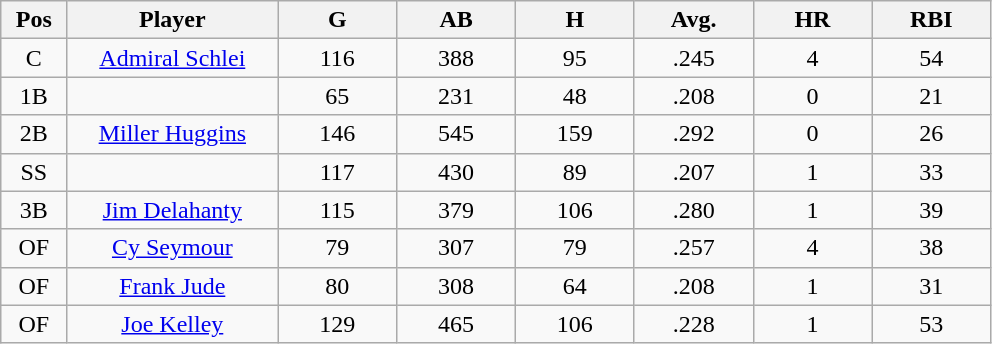<table class="wikitable sortable">
<tr>
<th bgcolor="#DDDDFF" width="5%">Pos</th>
<th bgcolor="#DDDDFF" width="16%">Player</th>
<th bgcolor="#DDDDFF" width="9%">G</th>
<th bgcolor="#DDDDFF" width="9%">AB</th>
<th bgcolor="#DDDDFF" width="9%">H</th>
<th bgcolor="#DDDDFF" width="9%">Avg.</th>
<th bgcolor="#DDDDFF" width="9%">HR</th>
<th bgcolor="#DDDDFF" width="9%">RBI</th>
</tr>
<tr align="center">
<td>C</td>
<td><a href='#'>Admiral Schlei</a></td>
<td>116</td>
<td>388</td>
<td>95</td>
<td>.245</td>
<td>4</td>
<td>54</td>
</tr>
<tr align=center>
<td>1B</td>
<td></td>
<td>65</td>
<td>231</td>
<td>48</td>
<td>.208</td>
<td>0</td>
<td>21</td>
</tr>
<tr align="center">
<td>2B</td>
<td><a href='#'>Miller Huggins</a></td>
<td>146</td>
<td>545</td>
<td>159</td>
<td>.292</td>
<td>0</td>
<td>26</td>
</tr>
<tr align=center>
<td>SS</td>
<td></td>
<td>117</td>
<td>430</td>
<td>89</td>
<td>.207</td>
<td>1</td>
<td>33</td>
</tr>
<tr align="center">
<td>3B</td>
<td><a href='#'>Jim Delahanty</a></td>
<td>115</td>
<td>379</td>
<td>106</td>
<td>.280</td>
<td>1</td>
<td>39</td>
</tr>
<tr align=center>
<td>OF</td>
<td><a href='#'>Cy Seymour</a></td>
<td>79</td>
<td>307</td>
<td>79</td>
<td>.257</td>
<td>4</td>
<td>38</td>
</tr>
<tr align=center>
<td>OF</td>
<td><a href='#'>Frank Jude</a></td>
<td>80</td>
<td>308</td>
<td>64</td>
<td>.208</td>
<td>1</td>
<td>31</td>
</tr>
<tr align=center>
<td>OF</td>
<td><a href='#'>Joe Kelley</a></td>
<td>129</td>
<td>465</td>
<td>106</td>
<td>.228</td>
<td>1</td>
<td>53</td>
</tr>
</table>
